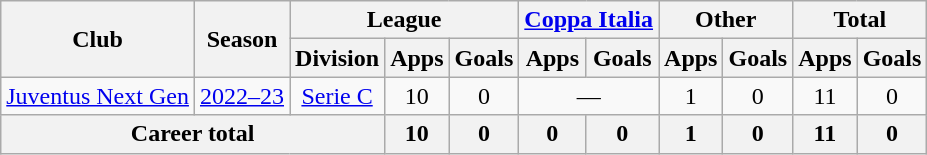<table class="wikitable" style="text-align:center">
<tr>
<th rowspan="2">Club</th>
<th rowspan="2">Season</th>
<th colspan="3">League</th>
<th colspan="2"><a href='#'>Coppa Italia</a></th>
<th colspan="2">Other</th>
<th colspan="2">Total</th>
</tr>
<tr>
<th>Division</th>
<th>Apps</th>
<th>Goals</th>
<th>Apps</th>
<th>Goals</th>
<th>Apps</th>
<th>Goals</th>
<th>Apps</th>
<th>Goals</th>
</tr>
<tr>
<td><a href='#'>Juventus Next Gen</a></td>
<td><a href='#'>2022–23</a></td>
<td><a href='#'>Serie C</a></td>
<td>10</td>
<td>0</td>
<td colspan="2">—</td>
<td>1</td>
<td>0</td>
<td>11</td>
<td>0</td>
</tr>
<tr>
<th colspan="3">Career total</th>
<th>10</th>
<th>0</th>
<th>0</th>
<th>0</th>
<th>1</th>
<th>0</th>
<th>11</th>
<th>0</th>
</tr>
</table>
